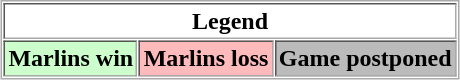<table align="center" border="1" cellpadding="2" cellspacing="1" style="border:1px solid #aaa">
<tr>
<th colspan="3">Legend</th>
</tr>
<tr>
<th bgcolor="ccffcc">Marlins win</th>
<th bgcolor="ffbbbb">Marlins loss</th>
<th bgcolor="bbbbbb">Game postponed</th>
</tr>
</table>
